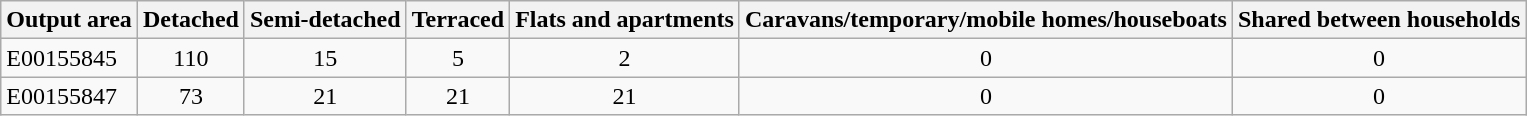<table class="wikitable" border=yes>
<tr>
<th>Output area</th>
<th>Detached</th>
<th>Semi-detached</th>
<th>Terraced</th>
<th>Flats and apartments</th>
<th>Caravans/temporary/mobile homes/houseboats</th>
<th>Shared between households</th>
</tr>
<tr>
<td>E00155845</td>
<td style="text-align:center;">110</td>
<td style="text-align:center;">15</td>
<td style="text-align:center;">5</td>
<td style="text-align:center;">2</td>
<td style="text-align:center;">0</td>
<td style="text-align:center;">0</td>
</tr>
<tr>
<td>E00155847</td>
<td style="text-align:center;">73</td>
<td style="text-align:center;">21</td>
<td style="text-align:center;">21</td>
<td style="text-align:center;">21</td>
<td style="text-align:center;">0</td>
<td style="text-align:center;">0</td>
</tr>
</table>
